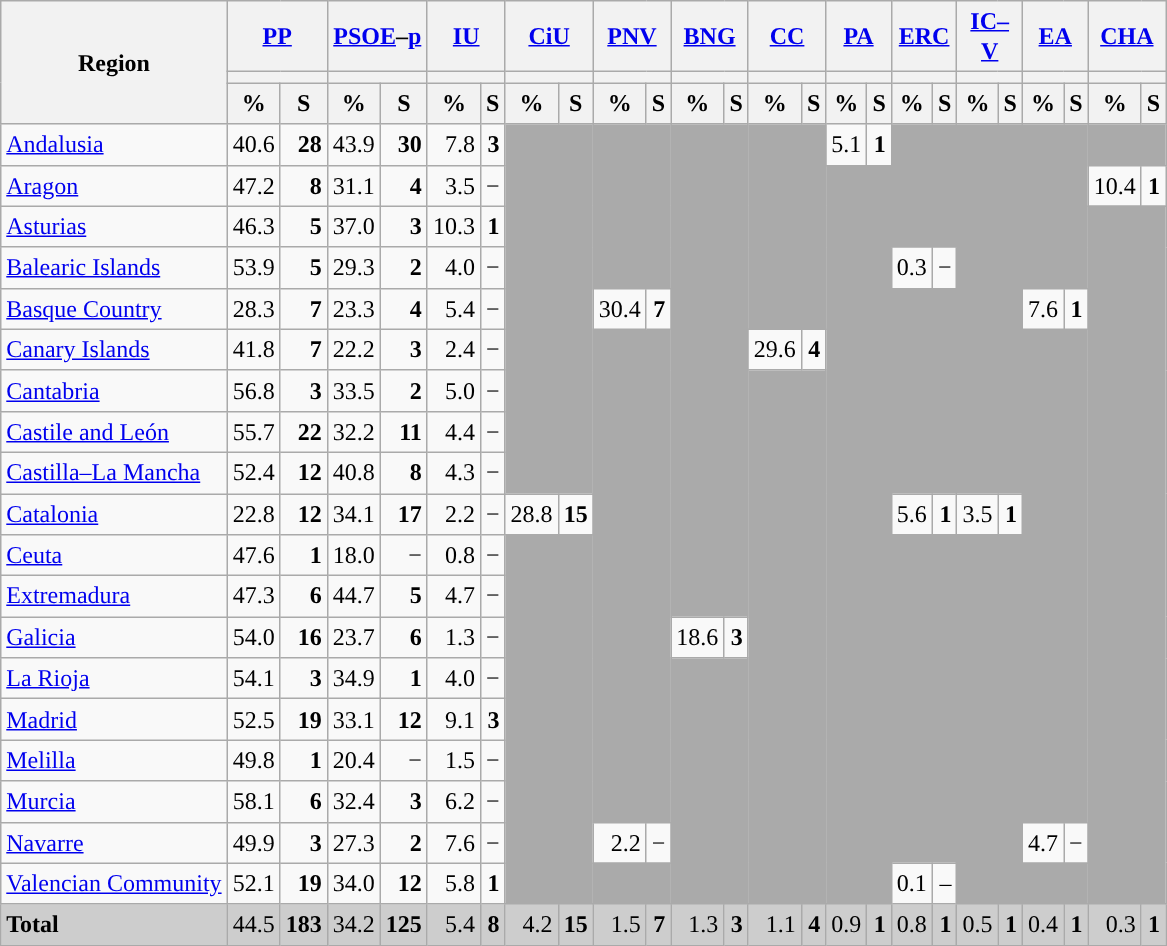<table class="wikitable sortable" style="text-align:right; line-height:20px;">
<tr>
<th rowspan="3">Region</th>
<th colspan="2" width="30px" class="unsortable"><a href='#'>PP</a></th>
<th colspan="2" width="30px" class="unsortable"><a href='#'>PSOE</a>–<a href='#'>p</a></th>
<th colspan="2" width="30px" class="unsortable"><a href='#'>IU</a></th>
<th colspan="2" width="30px" class="unsortable"><a href='#'>CiU</a></th>
<th colspan="2" width="30px" class="unsortable"><a href='#'>PNV</a></th>
<th colspan="2" width="30px" class="unsortable"><a href='#'>BNG</a></th>
<th colspan="2" width="30px" class="unsortable"><a href='#'>CC</a></th>
<th colspan="2" width="30px" class="unsortable"><a href='#'>PA</a></th>
<th colspan="2" width="30px" class="unsortable"><a href='#'>ERC</a></th>
<th colspan="2" width="30px" class="unsortable"><a href='#'>IC–V</a></th>
<th colspan="2" width="30px" class="unsortable"><a href='#'>EA</a></th>
<th colspan="2" width="30px" class="unsortable"><a href='#'>CHA</a></th>
</tr>
<tr>
<th colspan="2" style="background:"></th>
<th colspan="2" style="background:"></th>
<th colspan="2" style="background:"></th>
<th colspan="2" style="background:"></th>
<th colspan="2" style="background:"></th>
<th colspan="2" style="background:"></th>
<th colspan="2" style="background:"></th>
<th colspan="2" style="background:"></th>
<th colspan="2" style="background:"></th>
<th colspan="2" style="background:"></th>
<th colspan="2" style="background:"></th>
<th colspan="2" style="background:"></th>
</tr>
<tr>
<th data-sort-type="number">%</th>
<th data-sort-type="number">S</th>
<th data-sort-type="number">%</th>
<th data-sort-type="number">S</th>
<th data-sort-type="number">%</th>
<th data-sort-type="number">S</th>
<th data-sort-type="number">%</th>
<th data-sort-type="number">S</th>
<th data-sort-type="number">%</th>
<th data-sort-type="number">S</th>
<th data-sort-type="number">%</th>
<th data-sort-type="number">S</th>
<th data-sort-type="number">%</th>
<th data-sort-type="number">S</th>
<th data-sort-type="number">%</th>
<th data-sort-type="number">S</th>
<th data-sort-type="number">%</th>
<th data-sort-type="number">S</th>
<th data-sort-type="number">%</th>
<th data-sort-type="number">S</th>
<th data-sort-type="number">%</th>
<th data-sort-type="number">S</th>
<th data-sort-type="number">%</th>
<th data-sort-type="number">S</th>
</tr>
<tr>
<td align="left"><a href='#'>Andalusia</a></td>
<td>40.6</td>
<td><strong>28</strong></td>
<td style="background:">43.9</td>
<td><strong>30</strong></td>
<td>7.8</td>
<td><strong>3</strong></td>
<td colspan="2" rowspan="9" bgcolor="#AAAAAA"></td>
<td colspan="2" rowspan="4" bgcolor="#AAAAAA"></td>
<td colspan="2" rowspan="12" bgcolor="#AAAAAA"></td>
<td colspan="2" rowspan="5" bgcolor="#AAAAAA"></td>
<td>5.1</td>
<td><strong>1</strong></td>
<td colspan="2" rowspan="3" bgcolor="#AAAAAA"></td>
<td colspan="2" rowspan="9" bgcolor="#AAAAAA"></td>
<td colspan="2" rowspan="4" bgcolor="#AAAAAA"></td>
<td colspan="2" bgcolor="#AAAAAA"></td>
</tr>
<tr>
<td align="left"><a href='#'>Aragon</a></td>
<td style="background:">47.2</td>
<td><strong>8</strong></td>
<td>31.1</td>
<td><strong>4</strong></td>
<td>3.5</td>
<td>−</td>
<td colspan="2" rowspan="18" bgcolor="#AAAAAA"></td>
<td>10.4</td>
<td><strong>1</strong></td>
</tr>
<tr>
<td align="left"><a href='#'>Asturias</a></td>
<td style="background:">46.3</td>
<td><strong>5</strong></td>
<td>37.0</td>
<td><strong>3</strong></td>
<td>10.3</td>
<td><strong>1</strong></td>
<td colspan="2" rowspan="17" bgcolor="#AAAAAA"></td>
</tr>
<tr>
<td align="left"><a href='#'>Balearic Islands</a></td>
<td style="background:">53.9</td>
<td><strong>5</strong></td>
<td>29.3</td>
<td><strong>2</strong></td>
<td>4.0</td>
<td>−</td>
<td>0.3</td>
<td>−</td>
</tr>
<tr>
<td align="left"><a href='#'>Basque Country</a></td>
<td>28.3</td>
<td><strong>7</strong></td>
<td>23.3</td>
<td><strong>4</strong></td>
<td>5.4</td>
<td>−</td>
<td style="background:">30.4</td>
<td><strong>7</strong></td>
<td colspan="2" rowspan="5" bgcolor="#AAAAAA"></td>
<td>7.6</td>
<td><strong>1</strong></td>
</tr>
<tr>
<td align="left"><a href='#'>Canary Islands</a></td>
<td style="background:">41.8</td>
<td><strong>7</strong></td>
<td>22.2</td>
<td><strong>3</strong></td>
<td>2.4</td>
<td>−</td>
<td colspan="2" rowspan="12" bgcolor="#AAAAAA"></td>
<td>29.6</td>
<td><strong>4</strong></td>
<td colspan="2" rowspan="12" bgcolor="#AAAAAA"></td>
</tr>
<tr>
<td align="left"><a href='#'>Cantabria</a></td>
<td style="background:">56.8</td>
<td><strong>3</strong></td>
<td>33.5</td>
<td><strong>2</strong></td>
<td>5.0</td>
<td>−</td>
<td colspan="2" rowspan="13" bgcolor="#AAAAAA"></td>
</tr>
<tr>
<td align="left"><a href='#'>Castile and León</a></td>
<td style="background:">55.7</td>
<td><strong>22</strong></td>
<td>32.2</td>
<td><strong>11</strong></td>
<td>4.4</td>
<td>−</td>
</tr>
<tr>
<td align="left"><a href='#'>Castilla–La Mancha</a></td>
<td style="background:">52.4</td>
<td><strong>12</strong></td>
<td>40.8</td>
<td><strong>8</strong></td>
<td>4.3</td>
<td>−</td>
</tr>
<tr>
<td align="left"><a href='#'>Catalonia</a></td>
<td>22.8</td>
<td><strong>12</strong></td>
<td style="background:">34.1</td>
<td><strong>17</strong></td>
<td>2.2</td>
<td>−</td>
<td>28.8</td>
<td><strong>15</strong></td>
<td>5.6</td>
<td><strong>1</strong></td>
<td>3.5</td>
<td><strong>1</strong></td>
</tr>
<tr>
<td align="left"><a href='#'>Ceuta</a></td>
<td style="background:">47.6</td>
<td><strong>1</strong></td>
<td>18.0</td>
<td>−</td>
<td>0.8</td>
<td>−</td>
<td colspan="2" rowspan="9" bgcolor="#AAAAAA"></td>
<td colspan="2" rowspan="8" bgcolor="#AAAAAA"></td>
<td colspan="2" rowspan="9" bgcolor="#AAAAAA"></td>
</tr>
<tr>
<td align="left"><a href='#'>Extremadura</a></td>
<td style="background:">47.3</td>
<td><strong>6</strong></td>
<td>44.7</td>
<td><strong>5</strong></td>
<td>4.7</td>
<td>−</td>
</tr>
<tr>
<td align="left"><a href='#'>Galicia</a></td>
<td style="background:">54.0</td>
<td><strong>16</strong></td>
<td>23.7</td>
<td><strong>6</strong></td>
<td>1.3</td>
<td>−</td>
<td>18.6</td>
<td><strong>3</strong></td>
</tr>
<tr>
<td align="left"><a href='#'>La Rioja</a></td>
<td style="background:">54.1</td>
<td><strong>3</strong></td>
<td>34.9</td>
<td><strong>1</strong></td>
<td>4.0</td>
<td>−</td>
<td colspan="2" rowspan="6" bgcolor="#AAAAAA"></td>
</tr>
<tr>
<td align="left"><a href='#'>Madrid</a></td>
<td style="background:">52.5</td>
<td><strong>19</strong></td>
<td>33.1</td>
<td><strong>12</strong></td>
<td>9.1</td>
<td><strong>3</strong></td>
</tr>
<tr>
<td align="left"><a href='#'>Melilla</a></td>
<td style="background:">49.8</td>
<td><strong>1</strong></td>
<td>20.4</td>
<td>−</td>
<td>1.5</td>
<td>−</td>
</tr>
<tr>
<td align="left"><a href='#'>Murcia</a></td>
<td style="background:">58.1</td>
<td><strong>6</strong></td>
<td>32.4</td>
<td><strong>3</strong></td>
<td>6.2</td>
<td>−</td>
</tr>
<tr>
<td align="left"><a href='#'>Navarre</a></td>
<td style="background:">49.9</td>
<td><strong>3</strong></td>
<td>27.3</td>
<td><strong>2</strong></td>
<td>7.6</td>
<td>−</td>
<td>2.2</td>
<td>−</td>
<td>4.7</td>
<td>−</td>
</tr>
<tr>
<td align="left"><a href='#'>Valencian Community</a></td>
<td style="background:">52.1</td>
<td><strong>19</strong></td>
<td>34.0</td>
<td><strong>12</strong></td>
<td>5.8</td>
<td><strong>1</strong></td>
<td colspan="2" bgcolor="#AAAAAA"></td>
<td>0.1</td>
<td>–</td>
<td colspan="2" bgcolor="#AAAAAA"></td>
</tr>
<tr style="background:#CDCDCD;">
<td align="left"><strong>Total</strong></td>
<td style="background:">44.5</td>
<td><strong>183</strong></td>
<td>34.2</td>
<td><strong>125</strong></td>
<td>5.4</td>
<td><strong>8</strong></td>
<td>4.2</td>
<td><strong>15</strong></td>
<td>1.5</td>
<td><strong>7</strong></td>
<td>1.3</td>
<td><strong>3</strong></td>
<td>1.1</td>
<td><strong>4</strong></td>
<td>0.9</td>
<td><strong>1</strong></td>
<td>0.8</td>
<td><strong>1</strong></td>
<td>0.5</td>
<td><strong>1</strong></td>
<td>0.4</td>
<td><strong>1</strong></td>
<td>0.3</td>
<td><strong>1</strong></td>
</tr>
</table>
